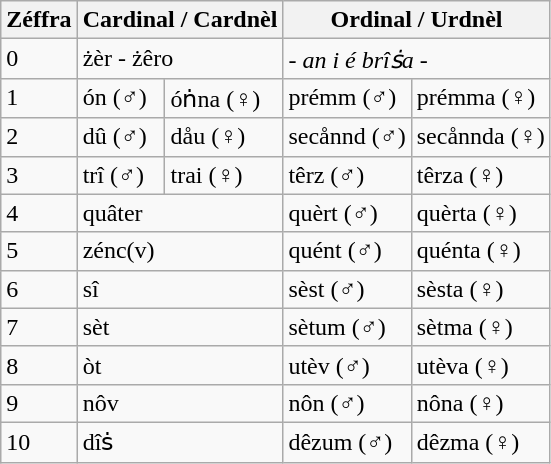<table class="wikitable" style="clear: both;">
<tr>
<th>Zéffra</th>
<th colspan="2">Cardinal / Cardnèl</th>
<th colspan="2">Ordinal / Urdnèl</th>
</tr>
<tr>
<td>0</td>
<td colspan="2">żèr - żêro</td>
<td colspan="2"><em>- an i é brîṡa -</em></td>
</tr>
<tr>
<td>1</td>
<td ón>ón (♂)</td>
<td>óṅna (♀)</td>
<td>prémm (♂)</td>
<td>prémma (♀)</td>
</tr>
<tr>
<td>2</td>
<td dû>dû (♂)</td>
<td>dåu (♀)</td>
<td>secånnd (♂)</td>
<td>secånnda (♀)</td>
</tr>
<tr>
<td>3</td>
<td trî>trî (♂)</td>
<td>trai (♀)</td>
<td>têrz (♂)</td>
<td>têrza (♀)</td>
</tr>
<tr>
<td>4</td>
<td colspan="2">quâter</td>
<td>quèrt (♂)</td>
<td>quèrta (♀)</td>
</tr>
<tr>
<td>5</td>
<td colspan="2">zénc(v)</td>
<td>quént (♂)</td>
<td>quénta (♀)</td>
</tr>
<tr>
<td>6</td>
<td colspan="2">sî</td>
<td>sèst (♂)</td>
<td>sèsta (♀)</td>
</tr>
<tr>
<td>7</td>
<td colspan="2">sèt</td>
<td>sètum (♂)</td>
<td>sètma (♀)</td>
</tr>
<tr>
<td>8</td>
<td colspan="2">òt</td>
<td>utèv (♂)</td>
<td>utèva (♀)</td>
</tr>
<tr>
<td>9</td>
<td colspan="2">nôv</td>
<td>nôn (♂)</td>
<td>nôna (♀)</td>
</tr>
<tr>
<td>10</td>
<td colspan="2">dîṡ</td>
<td>dêzum (♂)</td>
<td>dêzma (♀)</td>
</tr>
</table>
